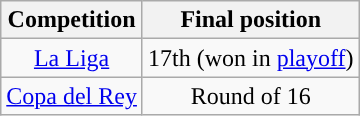<table class="wikitable" style="font-size:100%; text-align:center">
<tr>
<th>Competition</th>
<th>Final position</th>
</tr>
<tr style="background:">
<td><a href='#'>La Liga</a></td>
<td>17th (won in <a href='#'>playoff</a>)</td>
</tr>
<tr style="background:">
<td><a href='#'>Copa del Rey</a></td>
<td>Round of 16</td>
</tr>
</table>
